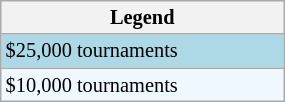<table class="wikitable" style="font-size:85%; width:15%;">
<tr>
<th>Legend</th>
</tr>
<tr style="background:lightblue;">
<td>$25,000 tournaments</td>
</tr>
<tr style="background:#f0f8ff;">
<td>$10,000 tournaments</td>
</tr>
</table>
